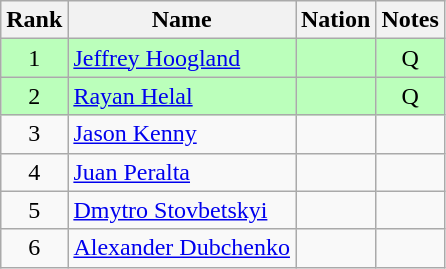<table class="wikitable sortable" style="text-align:center">
<tr>
<th>Rank</th>
<th>Name</th>
<th>Nation</th>
<th>Notes</th>
</tr>
<tr bgcolor=bbffbb>
<td>1</td>
<td align=left><a href='#'>Jeffrey Hoogland</a></td>
<td align=left></td>
<td>Q</td>
</tr>
<tr bgcolor=bbffbb>
<td>2</td>
<td align=left><a href='#'>Rayan Helal</a></td>
<td align=left></td>
<td>Q</td>
</tr>
<tr>
<td>3</td>
<td align=left><a href='#'>Jason Kenny</a></td>
<td align=left></td>
<td></td>
</tr>
<tr>
<td>4</td>
<td align=left><a href='#'>Juan Peralta</a></td>
<td align=left></td>
<td></td>
</tr>
<tr>
<td>5</td>
<td align=left><a href='#'>Dmytro Stovbetskyi</a></td>
<td align=left></td>
<td></td>
</tr>
<tr>
<td>6</td>
<td align=left><a href='#'>Alexander Dubchenko</a></td>
<td align=left></td>
<td></td>
</tr>
</table>
